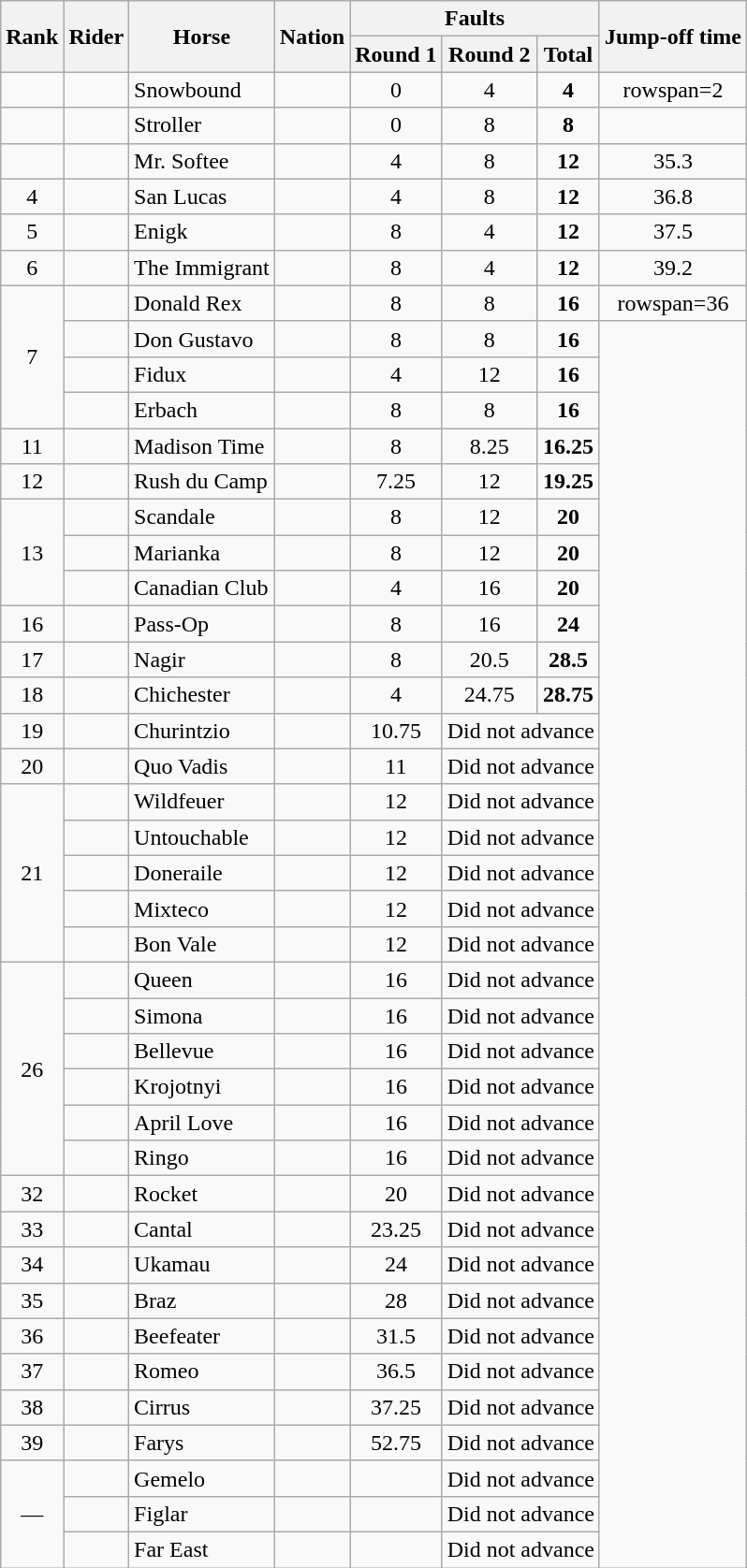<table class="wikitable sortable" style="text-align:center">
<tr>
<th rowspan=2>Rank</th>
<th rowspan=2>Rider</th>
<th rowspan=2>Horse</th>
<th rowspan=2>Nation</th>
<th colspan=3>Faults</th>
<th rowspan=2>Jump-off time</th>
</tr>
<tr>
<th>Round 1</th>
<th>Round 2</th>
<th>Total</th>
</tr>
<tr>
<td></td>
<td align=left></td>
<td align=left>Snowbound</td>
<td align=left></td>
<td>0</td>
<td>4</td>
<td><strong>4</strong></td>
<td>rowspan=2 </td>
</tr>
<tr>
<td></td>
<td align=left></td>
<td align=left>Stroller</td>
<td align=left></td>
<td>0</td>
<td>8</td>
<td><strong>8</strong></td>
</tr>
<tr>
<td></td>
<td align=left></td>
<td align=left>Mr. Softee</td>
<td align=left></td>
<td>4</td>
<td>8</td>
<td><strong>12</strong></td>
<td>35.3</td>
</tr>
<tr>
<td>4</td>
<td align=left></td>
<td align=left>San Lucas</td>
<td align=left></td>
<td>4</td>
<td>8</td>
<td><strong>12</strong></td>
<td>36.8</td>
</tr>
<tr>
<td>5</td>
<td align=left></td>
<td align=left>Enigk</td>
<td align=left></td>
<td>8</td>
<td>4</td>
<td><strong>12</strong></td>
<td>37.5</td>
</tr>
<tr>
<td>6</td>
<td align=left></td>
<td align=left>The Immigrant</td>
<td align=left></td>
<td>8</td>
<td>4</td>
<td><strong>12</strong></td>
<td>39.2</td>
</tr>
<tr>
<td rowspan=4>7</td>
<td align=left></td>
<td align=left>Donald Rex</td>
<td align=left></td>
<td>8</td>
<td>8</td>
<td><strong>16</strong></td>
<td>rowspan=36 </td>
</tr>
<tr>
<td align=left></td>
<td align=left>Don Gustavo</td>
<td align=left></td>
<td>8</td>
<td>8</td>
<td><strong>16</strong></td>
</tr>
<tr>
<td align=left></td>
<td align=left>Fidux</td>
<td align=left></td>
<td>4</td>
<td>12</td>
<td><strong>16</strong></td>
</tr>
<tr>
<td align=left></td>
<td align=left>Erbach</td>
<td align=left></td>
<td>8</td>
<td>8</td>
<td><strong>16</strong></td>
</tr>
<tr>
<td>11</td>
<td align=left></td>
<td align=left>Madison Time</td>
<td align=left></td>
<td>8</td>
<td>8.25</td>
<td><strong>16.25</strong></td>
</tr>
<tr>
<td>12</td>
<td align=left></td>
<td align=left>Rush du Camp</td>
<td align=left></td>
<td>7.25</td>
<td>12</td>
<td><strong>19.25</strong></td>
</tr>
<tr>
<td rowspan=3>13</td>
<td align=left></td>
<td align=left>Scandale</td>
<td align=left></td>
<td>8</td>
<td>12</td>
<td><strong>20</strong></td>
</tr>
<tr>
<td align=left></td>
<td align=left>Marianka</td>
<td align=left></td>
<td>8</td>
<td>12</td>
<td><strong>20</strong></td>
</tr>
<tr>
<td align=left></td>
<td align=left>Canadian Club</td>
<td align=left></td>
<td>4</td>
<td>16</td>
<td><strong>20</strong></td>
</tr>
<tr>
<td>16</td>
<td align=left></td>
<td align=left>Pass-Op</td>
<td align=left></td>
<td>8</td>
<td>16</td>
<td><strong>24</strong></td>
</tr>
<tr>
<td>17</td>
<td align=left></td>
<td align=left>Nagir</td>
<td align=left></td>
<td>8</td>
<td>20.5</td>
<td><strong>28.5</strong></td>
</tr>
<tr>
<td>18</td>
<td align=left></td>
<td align=left>Chichester</td>
<td align=left></td>
<td>4</td>
<td>24.75</td>
<td><strong>28.75</strong></td>
</tr>
<tr>
<td>19</td>
<td align=left></td>
<td align=left>Churintzio</td>
<td align=left></td>
<td>10.75</td>
<td colspan=2 data-sort-value=99.99>Did not advance</td>
</tr>
<tr>
<td>20</td>
<td align=left></td>
<td align=left>Quo Vadis</td>
<td align=left></td>
<td>11</td>
<td colspan=2 data-sort-value=99.99>Did not advance</td>
</tr>
<tr>
<td rowspan=5>21</td>
<td align=left></td>
<td align=left>Wildfeuer</td>
<td align=left></td>
<td>12</td>
<td colspan=2 data-sort-value=99.99>Did not advance</td>
</tr>
<tr>
<td align=left></td>
<td align=left>Untouchable</td>
<td align=left></td>
<td>12</td>
<td colspan=2 data-sort-value=99.99>Did not advance</td>
</tr>
<tr>
<td align=left></td>
<td align=left>Doneraile</td>
<td align=left></td>
<td>12</td>
<td colspan=2 data-sort-value=99.99>Did not advance</td>
</tr>
<tr>
<td align=left></td>
<td align=left>Mixteco</td>
<td align=left></td>
<td>12</td>
<td colspan=2 data-sort-value=99.99>Did not advance</td>
</tr>
<tr>
<td align=left></td>
<td align=left>Bon Vale</td>
<td align=left></td>
<td>12</td>
<td colspan=2 data-sort-value=99.99>Did not advance</td>
</tr>
<tr>
<td rowspan=6>26</td>
<td align=left></td>
<td align=left>Queen</td>
<td align=left></td>
<td>16</td>
<td colspan=2 data-sort-value=99.99>Did not advance</td>
</tr>
<tr>
<td align=left></td>
<td align=left>Simona</td>
<td align=left></td>
<td>16</td>
<td colspan=2 data-sort-value=99.99>Did not advance</td>
</tr>
<tr>
<td align=left></td>
<td align=left>Bellevue</td>
<td align=left></td>
<td>16</td>
<td colspan=2 data-sort-value=99.99>Did not advance</td>
</tr>
<tr>
<td align=left></td>
<td align=left>Krojotnyi</td>
<td align=left></td>
<td>16</td>
<td colspan=2 data-sort-value=99.99>Did not advance</td>
</tr>
<tr>
<td align=left></td>
<td align=left>April Love</td>
<td align=left></td>
<td>16</td>
<td colspan=2 data-sort-value=99.99>Did not advance</td>
</tr>
<tr>
<td align=left></td>
<td align=left>Ringo</td>
<td align=left></td>
<td>16</td>
<td colspan=2 data-sort-value=99.99>Did not advance</td>
</tr>
<tr>
<td>32</td>
<td align=left></td>
<td align=left>Rocket</td>
<td align=left></td>
<td>20</td>
<td colspan=2 data-sort-value=99.99>Did not advance</td>
</tr>
<tr>
<td>33</td>
<td align=left></td>
<td align=left>Cantal</td>
<td align=left></td>
<td>23.25</td>
<td colspan=2 data-sort-value=99.99>Did not advance</td>
</tr>
<tr>
<td>34</td>
<td align=left></td>
<td align=left>Ukamau</td>
<td align=left></td>
<td>24</td>
<td colspan=2 data-sort-value=99.99>Did not advance</td>
</tr>
<tr>
<td>35</td>
<td align=left></td>
<td align=left>Braz</td>
<td align=left></td>
<td>28</td>
<td colspan=2 data-sort-value=99.99>Did not advance</td>
</tr>
<tr>
<td>36</td>
<td align=left></td>
<td align=left>Beefeater</td>
<td align=left></td>
<td>31.5</td>
<td colspan=2 data-sort-value=99.99>Did not advance</td>
</tr>
<tr>
<td>37</td>
<td align=left></td>
<td align=left>Romeo</td>
<td align=left></td>
<td>36.5</td>
<td colspan=2 data-sort-value=99.99>Did not advance</td>
</tr>
<tr>
<td>38</td>
<td align=left></td>
<td align=left>Cirrus</td>
<td align=left></td>
<td>37.25</td>
<td colspan=2 data-sort-value=99.99>Did not advance</td>
</tr>
<tr>
<td>39</td>
<td align=left></td>
<td align=left>Farys</td>
<td align=left></td>
<td>52.75</td>
<td colspan=2 data-sort-value=99.99>Did not advance</td>
</tr>
<tr>
<td rowspan=3 data-sort-value=40>—</td>
<td align=left></td>
<td align=left>Gemelo</td>
<td align=left></td>
<td></td>
<td colspan=2 data-sort-value=99.99>Did not advance</td>
</tr>
<tr>
<td align=left></td>
<td align=left>Figlar</td>
<td align=left></td>
<td></td>
<td colspan=2 data-sort-value=99.99>Did not advance</td>
</tr>
<tr>
<td align=left></td>
<td align=left>Far East</td>
<td align=left></td>
<td></td>
<td colspan=2 data-sort-value=99.99>Did not advance</td>
</tr>
</table>
